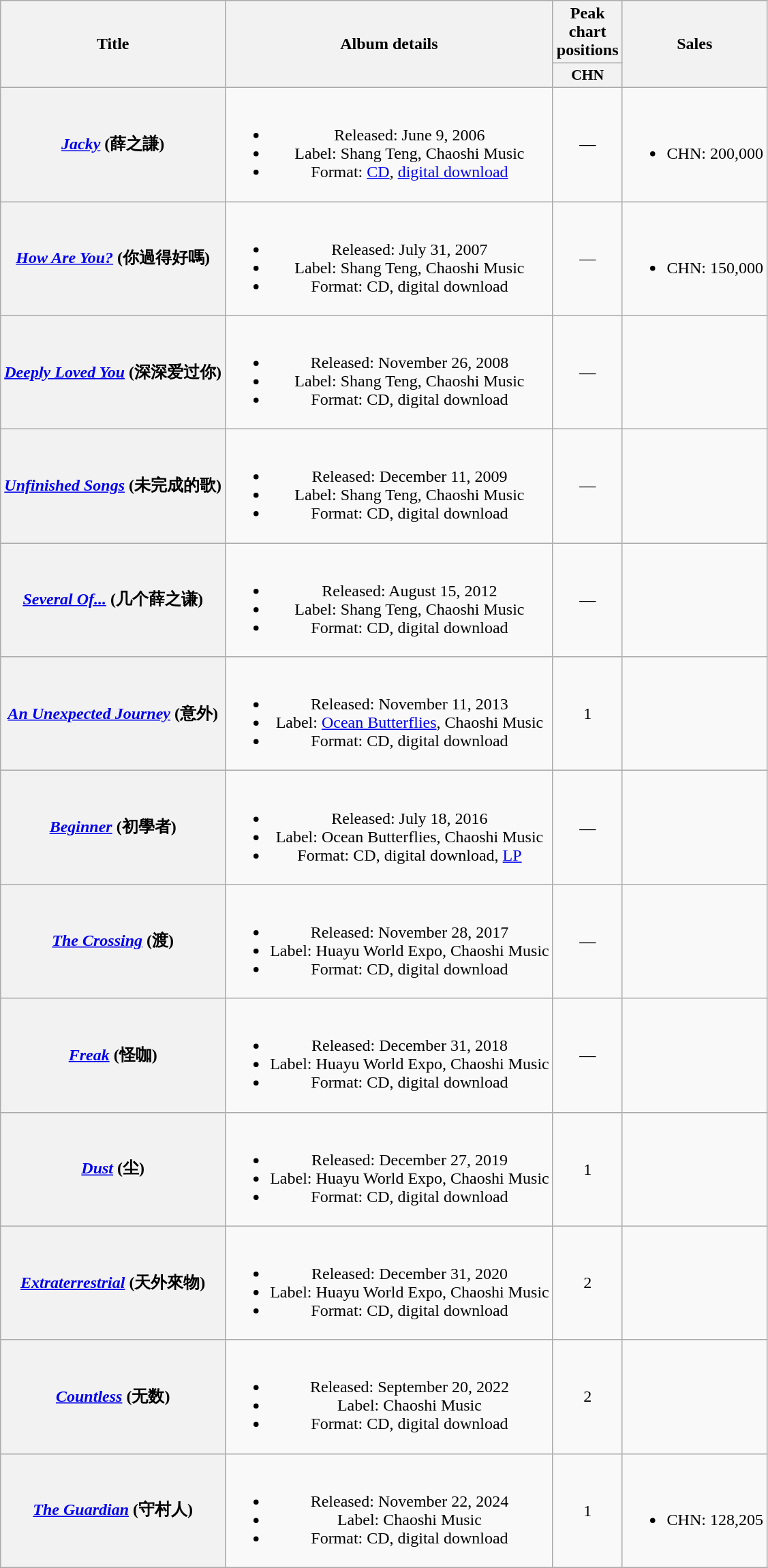<table class="wikitable plainrowheaders" style="text-align:center;">
<tr>
<th scope="col" rowspan="2">Title</th>
<th scope="col" rowspan="2">Album details</th>
<th scope="col" rowspan="1">Peak chart positions</th>
<th scope="col" rowspan="2">Sales</th>
</tr>
<tr>
<th scope="col" style="width:3em;font-size:90%;">CHN<br></th>
</tr>
<tr>
<th scope="row"><em><a href='#'>Jacky</a></em> (薛之謙)</th>
<td><br><ul><li>Released: June 9, 2006</li><li>Label: Shang Teng, Chaoshi Music</li><li>Format: <a href='#'>CD</a>, <a href='#'>digital download</a></li></ul></td>
<td>—</td>
<td><br><ul><li>CHN: 200,000</li></ul></td>
</tr>
<tr>
<th scope="row"><em><a href='#'>How Are You?</a></em> (你過得好嗎)</th>
<td><br><ul><li>Released: July 31, 2007</li><li>Label: Shang Teng, Chaoshi Music</li><li>Format: CD, digital download</li></ul></td>
<td>—</td>
<td><br><ul><li>CHN: 150,000</li></ul></td>
</tr>
<tr>
<th scope="row"><em><a href='#'>Deeply Loved You</a></em> (深深爱过你)</th>
<td><br><ul><li>Released: November 26, 2008</li><li>Label: Shang Teng, Chaoshi Music</li><li>Format: CD, digital download</li></ul></td>
<td>—</td>
<td></td>
</tr>
<tr>
<th scope="row"><em><a href='#'>Unfinished Songs</a></em> (未完成的歌)</th>
<td><br><ul><li>Released: December 11, 2009</li><li>Label: Shang Teng, Chaoshi Music</li><li>Format: CD, digital download</li></ul></td>
<td>—</td>
<td></td>
</tr>
<tr>
<th scope="row"><em><a href='#'>Several Of...</a></em> (几个薛之谦)</th>
<td><br><ul><li>Released: August 15, 2012</li><li>Label: Shang Teng, Chaoshi Music</li><li>Format: CD, digital download</li></ul></td>
<td>—</td>
<td></td>
</tr>
<tr>
<th scope="row"><em><a href='#'>An Unexpected Journey</a></em> (意外)</th>
<td><br><ul><li>Released: November 11, 2013</li><li>Label: <a href='#'>Ocean Butterflies</a>, Chaoshi Music</li><li>Format: CD, digital download</li></ul></td>
<td>1</td>
<td></td>
</tr>
<tr>
<th scope="row"><em><a href='#'>Beginner</a></em> (初學者)</th>
<td><br><ul><li>Released: July 18, 2016</li><li>Label: Ocean Butterflies, Chaoshi Music</li><li>Format: CD, digital download, <a href='#'>LP</a></li></ul></td>
<td>—</td>
<td></td>
</tr>
<tr>
<th scope="row"><em><a href='#'>The Crossing</a></em> (渡)</th>
<td><br><ul><li>Released: November 28, 2017</li><li>Label: Huayu World Expo, Chaoshi Music</li><li>Format: CD, digital download</li></ul></td>
<td>—</td>
<td></td>
</tr>
<tr>
<th scope="row"><em><a href='#'>Freak</a></em> (怪咖)</th>
<td><br><ul><li>Released: December 31, 2018</li><li>Label: Huayu World Expo, Chaoshi Music</li><li>Format: CD, digital download</li></ul></td>
<td>—</td>
<td></td>
</tr>
<tr>
<th scope="row"><em><a href='#'>Dust</a></em> (尘)</th>
<td><br><ul><li>Released: December 27, 2019</li><li>Label: Huayu World Expo, Chaoshi Music</li><li>Format: CD, digital download</li></ul></td>
<td>1</td>
<td></td>
</tr>
<tr>
<th scope="row"><em><a href='#'>Extraterrestrial</a></em> (天外來物)</th>
<td><br><ul><li>Released: December 31, 2020</li><li>Label: Huayu World Expo, Chaoshi Music</li><li>Format: CD, digital download</li></ul></td>
<td>2</td>
<td></td>
</tr>
<tr>
<th scope="row"><em><a href='#'>Countless</a></em> (无数)</th>
<td><br><ul><li>Released: September 20, 2022</li><li>Label: Chaoshi Music</li><li>Format: CD, digital download</li></ul></td>
<td>2</td>
<td></td>
</tr>
<tr>
<th scope="row"><em><a href='#'>The Guardian</a></em> (守村人)</th>
<td><br><ul><li>Released: November 22, 2024</li><li>Label: Chaoshi Music</li><li>Format: CD, digital download</li></ul></td>
<td>1</td>
<td><br><ul><li>CHN: 128,205</li></ul></td>
</tr>
</table>
